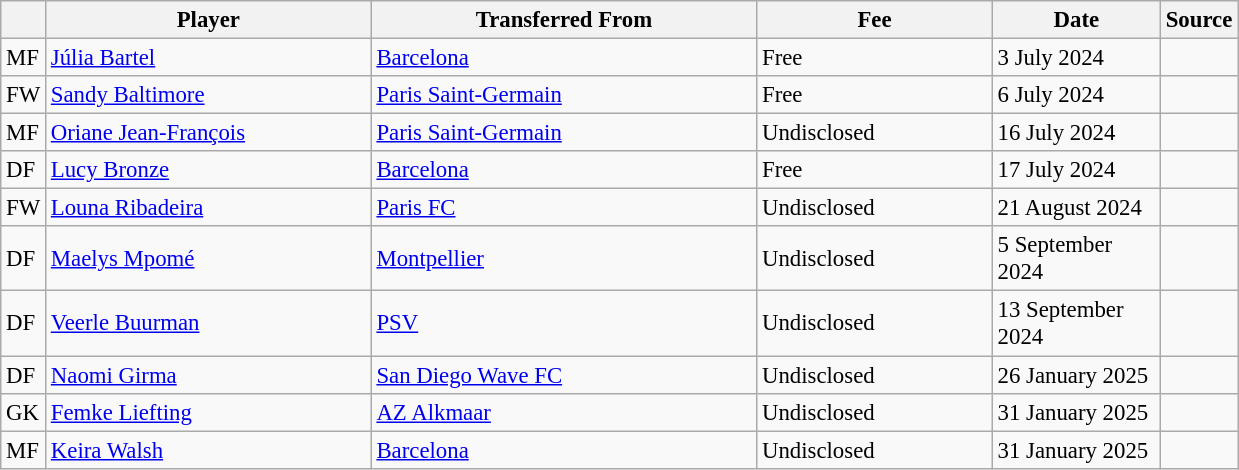<table class="wikitable plainrowheaders sortable" style="font-size:95%">
<tr>
<th></th>
<th scope="col" style="width:210px;">Player</th>
<th scope="col" style="width:250px;">Transferred From</th>
<th scope="col" style="width:150px;">Fee</th>
<th scope="col" style="width:105px;">Date</th>
<th>Source</th>
</tr>
<tr>
<td>MF</td>
<td> <a href='#'>Júlia Bartel</a></td>
<td> <a href='#'>Barcelona</a></td>
<td>Free</td>
<td>3 July 2024</td>
<td></td>
</tr>
<tr>
<td>FW</td>
<td> <a href='#'>Sandy Baltimore</a></td>
<td> <a href='#'>Paris Saint-Germain</a></td>
<td>Free</td>
<td>6 July 2024</td>
<td></td>
</tr>
<tr>
<td>MF</td>
<td> <a href='#'>Oriane Jean-François</a></td>
<td> <a href='#'>Paris Saint-Germain</a></td>
<td>Undisclosed</td>
<td>16 July 2024</td>
<td></td>
</tr>
<tr>
<td>DF</td>
<td> <a href='#'>Lucy Bronze</a></td>
<td> <a href='#'>Barcelona</a></td>
<td>Free</td>
<td>17 July 2024</td>
<td></td>
</tr>
<tr>
<td>FW</td>
<td> <a href='#'>Louna Ribadeira</a></td>
<td> <a href='#'>Paris FC</a></td>
<td>Undisclosed</td>
<td>21 August 2024</td>
<td></td>
</tr>
<tr>
<td>DF</td>
<td> <a href='#'>Maelys Mpomé</a></td>
<td> <a href='#'>Montpellier</a></td>
<td>Undisclosed</td>
<td>5 September 2024</td>
<td></td>
</tr>
<tr>
<td>DF</td>
<td> <a href='#'>Veerle Buurman</a></td>
<td> <a href='#'>PSV</a></td>
<td>Undisclosed</td>
<td>13 September 2024</td>
<td></td>
</tr>
<tr>
<td>DF</td>
<td> <a href='#'>Naomi Girma</a></td>
<td> <a href='#'>San Diego Wave FC</a></td>
<td>Undisclosed</td>
<td>26 January 2025</td>
<td></td>
</tr>
<tr>
<td>GK</td>
<td> <a href='#'>Femke Liefting</a></td>
<td> <a href='#'>AZ Alkmaar</a></td>
<td>Undisclosed</td>
<td>31 January 2025</td>
<td></td>
</tr>
<tr>
<td>MF</td>
<td> <a href='#'>Keira Walsh</a></td>
<td> <a href='#'>Barcelona</a></td>
<td>Undisclosed</td>
<td>31 January 2025</td>
<td></td>
</tr>
</table>
